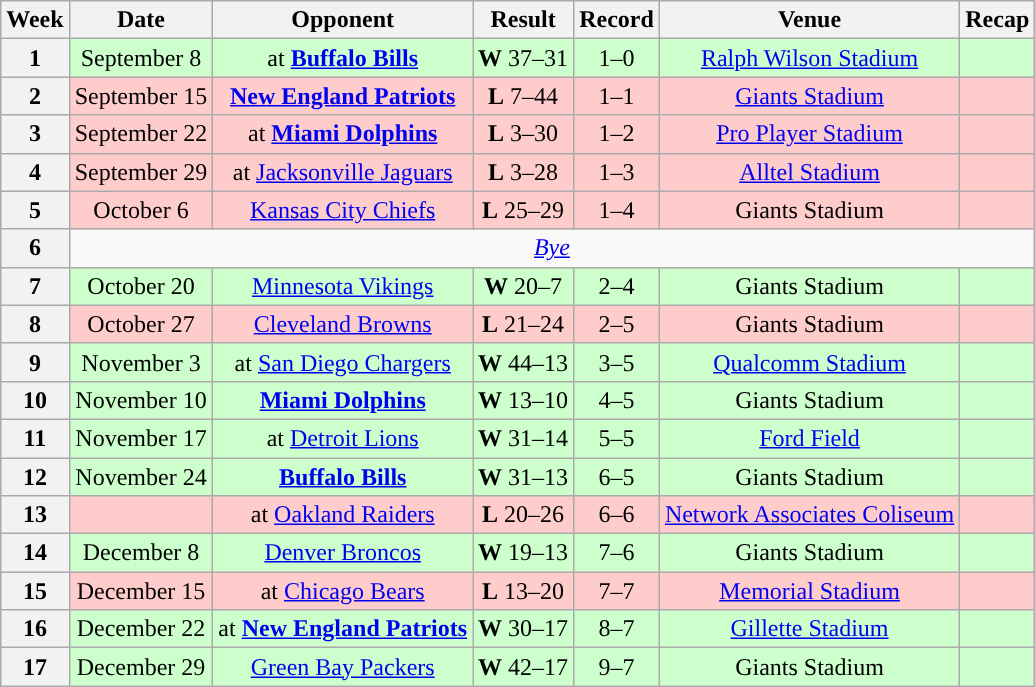<table class="wikitable"style="text-align:center">
<tr>
<th>Week</th>
<th>Date</th>
<th>Opponent</th>
<th>Result</th>
<th>Record</th>
<th>Venue</th>
<th>Recap</th>
</tr>
<tr style="background:#cfc">
<th>1</th>
<td>September 8</td>
<td>at <strong><a href='#'>Buffalo Bills</a></strong></td>
<td><strong>W</strong> 37–31 </td>
<td>1–0</td>
<td><a href='#'>Ralph Wilson Stadium</a></td>
<td></td>
</tr>
<tr style="background:#fcc">
<th>2</th>
<td>September 15</td>
<td><strong><a href='#'>New England Patriots</a></strong></td>
<td><strong>L</strong> 7–44</td>
<td>1–1</td>
<td><a href='#'>Giants Stadium</a></td>
<td></td>
</tr>
<tr style="background:#fcc">
<th>3</th>
<td>September 22</td>
<td>at <strong><a href='#'>Miami Dolphins</a></strong></td>
<td><strong>L</strong> 3–30</td>
<td>1–2</td>
<td><a href='#'>Pro Player Stadium</a></td>
<td></td>
</tr>
<tr style="background:#fcc">
<th>4</th>
<td>September 29</td>
<td>at <a href='#'>Jacksonville Jaguars</a></td>
<td><strong>L</strong> 3–28</td>
<td>1–3</td>
<td><a href='#'>Alltel Stadium</a></td>
<td></td>
</tr>
<tr style="background:#fcc">
<th>5</th>
<td>October 6</td>
<td><a href='#'>Kansas City Chiefs</a></td>
<td><strong>L</strong> 25–29</td>
<td>1–4</td>
<td>Giants Stadium</td>
<td></td>
</tr>
<tr>
<th>6</th>
<td colspan="6"><em><a href='#'>Bye</a></em></td>
</tr>
<tr style="background:#cfc">
<th>7</th>
<td>October 20</td>
<td><a href='#'>Minnesota Vikings</a></td>
<td><strong>W</strong> 20–7</td>
<td>2–4</td>
<td>Giants Stadium</td>
<td></td>
</tr>
<tr style="background:#fcc">
<th>8</th>
<td>October 27</td>
<td><a href='#'>Cleveland Browns</a></td>
<td><strong>L</strong> 21–24</td>
<td>2–5</td>
<td>Giants Stadium</td>
<td></td>
</tr>
<tr style="background:#cfc">
<th>9</th>
<td>November 3</td>
<td>at <a href='#'>San Diego Chargers</a></td>
<td><strong>W</strong> 44–13</td>
<td>3–5</td>
<td><a href='#'>Qualcomm Stadium</a></td>
<td></td>
</tr>
<tr style="background:#cfc">
<th>10</th>
<td>November 10</td>
<td><strong><a href='#'>Miami Dolphins</a></strong></td>
<td><strong>W</strong> 13–10</td>
<td>4–5</td>
<td>Giants Stadium</td>
<td></td>
</tr>
<tr style="background:#cfc">
<th>11</th>
<td>November 17</td>
<td>at <a href='#'>Detroit Lions</a></td>
<td><strong>W</strong> 31–14</td>
<td>5–5</td>
<td><a href='#'>Ford Field</a></td>
<td></td>
</tr>
<tr style="background:#cfc">
<th>12</th>
<td>November 24</td>
<td><strong><a href='#'>Buffalo Bills</a></strong></td>
<td><strong>W</strong> 31–13</td>
<td>6–5</td>
<td>Giants Stadium</td>
<td></td>
</tr>
<tr style="background:#fcc">
<th>13</th>
<td></td>
<td>at <a href='#'>Oakland Raiders</a></td>
<td><strong>L</strong> 20–26</td>
<td>6–6</td>
<td><a href='#'>Network Associates Coliseum</a></td>
<td></td>
</tr>
<tr style="background:#cfc">
<th>14</th>
<td>December 8</td>
<td><a href='#'>Denver Broncos</a></td>
<td><strong>W</strong> 19–13</td>
<td>7–6</td>
<td>Giants Stadium</td>
<td></td>
</tr>
<tr style="background:#fcc">
<th>15</th>
<td>December 15</td>
<td>at <a href='#'>Chicago Bears</a></td>
<td><strong>L</strong> 13–20</td>
<td>7–7</td>
<td><a href='#'>Memorial Stadium</a></td>
<td></td>
</tr>
<tr style="background:#cfc">
<th>16</th>
<td>December 22</td>
<td>at <strong><a href='#'>New England Patriots</a></strong></td>
<td><strong>W</strong> 30–17</td>
<td>8–7</td>
<td><a href='#'>Gillette Stadium</a></td>
<td></td>
</tr>
<tr style="background:#cfc">
<th>17</th>
<td>December 29</td>
<td><a href='#'>Green Bay Packers</a></td>
<td><strong>W</strong> 42–17</td>
<td>9–7</td>
<td>Giants Stadium</td>
<td></td>
</tr>
</table>
